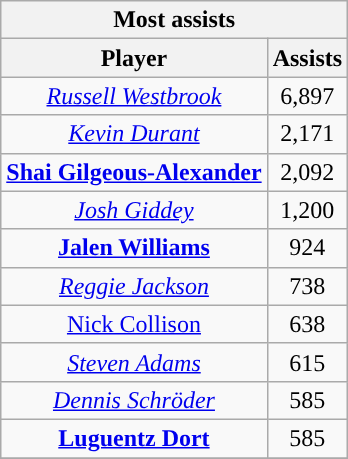<table class="wikitable sortable" style="text-align:center">
<tr>
<th colspan="2" style="text-align:center; ">Most assists</th>
</tr>
<tr>
<th style="text-align:center; ">Player</th>
<th style="text-align:center; ">Assists</th>
</tr>
<tr>
<td><em><a href='#'>Russell Westbrook</a></em></td>
<td>6,897</td>
</tr>
<tr>
<td><em><a href='#'>Kevin Durant</a></em></td>
<td>2,171</td>
</tr>
<tr>
<td><strong><a href='#'>Shai Gilgeous-Alexander</a></strong></td>
<td>2,092</td>
</tr>
<tr>
<td><em><a href='#'>Josh Giddey</a></em></td>
<td>1,200</td>
</tr>
<tr>
<td><strong><a href='#'>Jalen Williams</a></strong></td>
<td>924</td>
</tr>
<tr>
<td><em><a href='#'>Reggie Jackson</a></em></td>
<td>738</td>
</tr>
<tr>
<td><a href='#'>Nick Collison</a></td>
<td>638</td>
</tr>
<tr>
<td><em><a href='#'>Steven Adams</a></em></td>
<td>615</td>
</tr>
<tr>
<td><em><a href='#'>Dennis Schröder</a></em></td>
<td>585</td>
</tr>
<tr>
<td><strong><a href='#'>Luguentz Dort</a></strong></td>
<td>585</td>
</tr>
<tr>
</tr>
</table>
